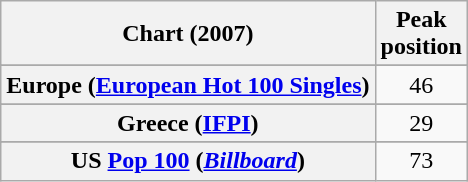<table class="wikitable sortable plainrowheaders" style="text-align:center">
<tr>
<th scope="col">Chart (2007)</th>
<th scope="col">Peak<br>position</th>
</tr>
<tr>
</tr>
<tr>
</tr>
<tr>
</tr>
<tr>
<th scope="row">Europe (<a href='#'>European Hot 100 Singles</a>)</th>
<td>46</td>
</tr>
<tr>
</tr>
<tr>
<th scope="row">Greece (<a href='#'>IFPI</a>)</th>
<td>29</td>
</tr>
<tr>
</tr>
<tr>
</tr>
<tr>
</tr>
<tr>
</tr>
<tr>
</tr>
<tr>
</tr>
<tr>
</tr>
<tr>
</tr>
<tr>
</tr>
<tr>
</tr>
<tr>
<th scope="row">US <a href='#'>Pop 100</a> (<em><a href='#'>Billboard</a></em>)</th>
<td>73</td>
</tr>
</table>
